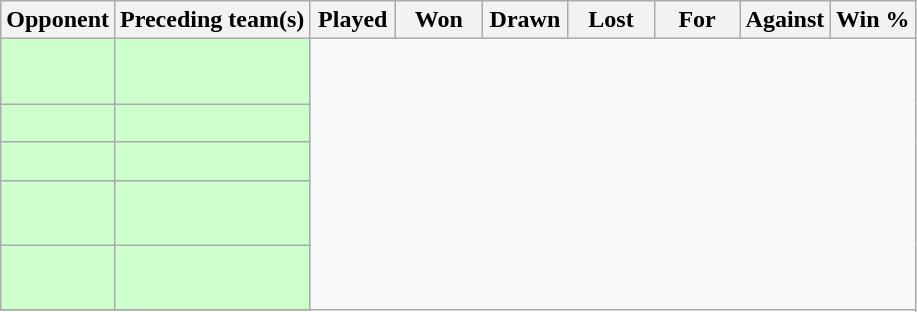<table class="wikitable sortable" style="text-align:center;">
<tr>
<th text-align:left;">Opponent</th>
<th text-align:left;">Preceding team(s)</th>
<th style="width:50px;">Played</th>
<th style="width:50px;">Won</th>
<th style="width:50px;">Drawn</th>
<th style="width:50px;">Lost</th>
<th style="width:50px;">For</th>
<th style="width:50px;">Against</th>
<th style="width:50px;">Win %</th>
</tr>
<tr bgcolor=#ccffcc>
<td style="text-align:left;"><strong></strong></td>
<td style="text-align:left;"><strong><br></strong><br></td>
</tr>
<tr bgcolor=#ccffcc>
<td style="text-align:left;"><strong></strong></td>
<td style="text-align:left;"><strong></strong><br></td>
</tr>
<tr bgcolor=#ccffcc>
<td style="text-align:left;"><strong></strong></td>
<td style="text-align:left;"><strong></strong><br></td>
</tr>
<tr bgcolor=#ccffcc>
<td style="text-align:left;"><strong></strong></td>
<td style="text-align:left;"><strong><br></strong><br></td>
</tr>
<tr bgcolor=#ccffcc>
<td style="text-align:left;"><strong></strong></td>
<td style="text-align:left;"><strong><br></strong><br></td>
</tr>
<tr>
</tr>
</table>
